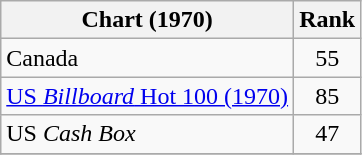<table class="wikitable sortable">
<tr>
<th>Chart (1970)</th>
<th style="text-align:center;">Rank</th>
</tr>
<tr>
<td>Canada</td>
<td style="text-align:center;">55</td>
</tr>
<tr>
<td><a href='#'>US <em>Billboard</em> Hot 100 (1970)</a></td>
<td style="text-align:center;">85</td>
</tr>
<tr>
<td>US <em>Cash Box</em></td>
<td style="text-align:center;">47</td>
</tr>
<tr>
</tr>
</table>
